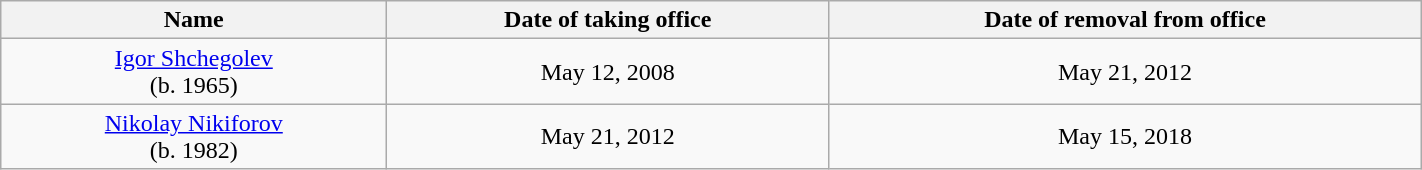<table class="wikitable" style="text-align:center" width=75%>
<tr>
<th width=250px>Name</th>
<th>Date of taking office</th>
<th>Date of removal from office</th>
</tr>
<tr>
<td><a href='#'>Igor Shchegolev</a><br>(b. 1965)<br></td>
<td>May 12, 2008</td>
<td>May 21, 2012</td>
</tr>
<tr>
<td><a href='#'>Nikolay Nikiforov</a><br>(b. 1982)<br></td>
<td>May 21, 2012</td>
<td>May 15, 2018</td>
</tr>
</table>
